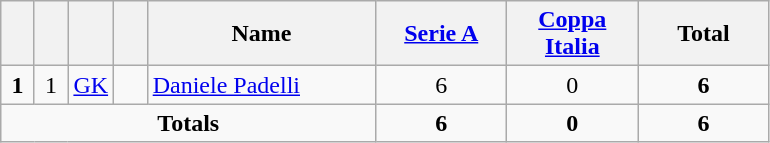<table class="wikitable" style="text-align:center">
<tr>
<th width=15></th>
<th width=15></th>
<th width=15></th>
<th width=15></th>
<th width=145>Name</th>
<th width=80><a href='#'>Serie A</a></th>
<th width=80><a href='#'>Coppa Italia</a></th>
<th width=80>Total</th>
</tr>
<tr>
<td><strong>1</strong></td>
<td>1</td>
<td><a href='#'>GK</a></td>
<td></td>
<td align=left><a href='#'>Daniele Padelli</a></td>
<td>6</td>
<td>0</td>
<td><strong>6</strong></td>
</tr>
<tr>
<td colspan=5><strong>Totals</strong></td>
<td><strong>6</strong></td>
<td><strong>0</strong></td>
<td><strong>6</strong></td>
</tr>
</table>
